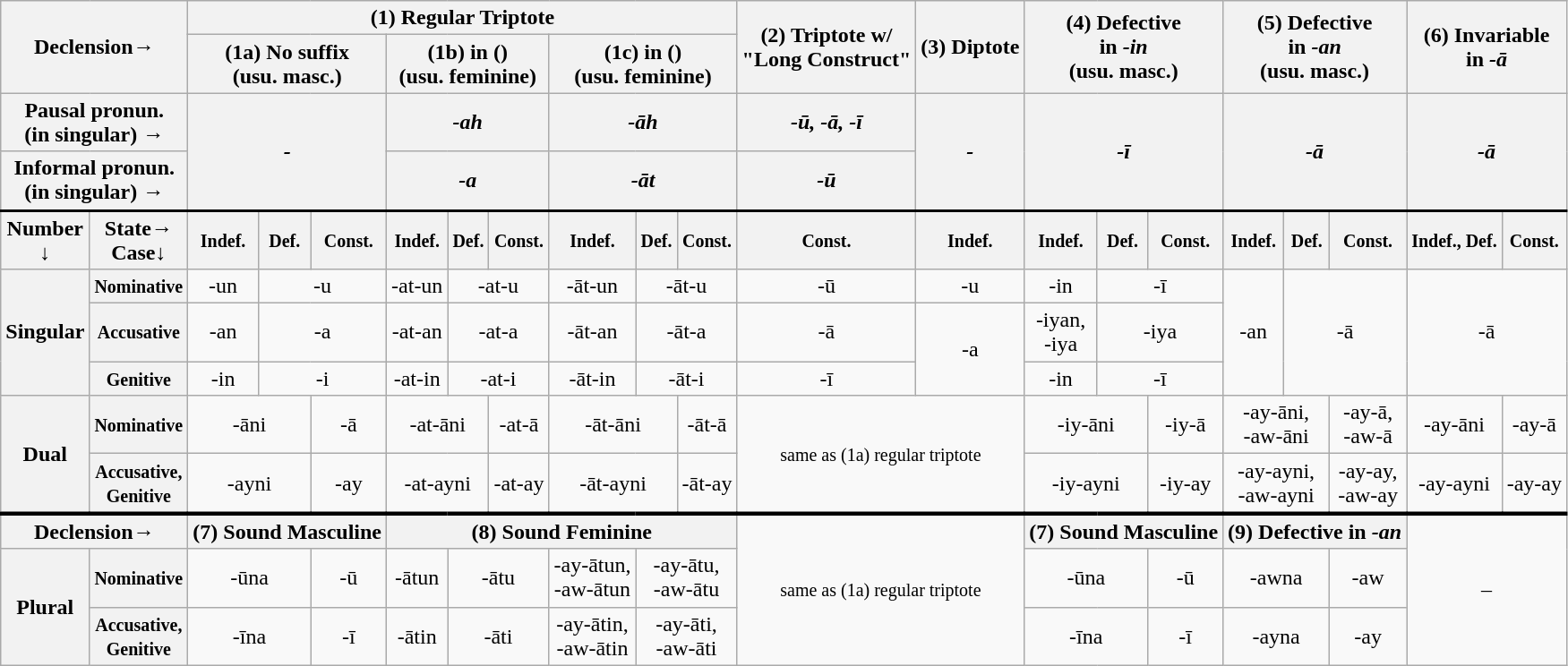<table class="wikitable nowrap" style="text-align: center;">
<tr>
<th rowspan="2" colspan="2">Declension→</th>
<th colspan="9">(1) Regular Triptote</th>
<th rowspan="2">(2) Triptote w/<br>"Long Construct"</th>
<th rowspan="2">(3) Diptote</th>
<th rowspan="2" colspan="3">(4) Defective<br> in <em>-in</em><br>(usu. masc.)</th>
<th rowspan="2" colspan="3">(5) Defective<br> in <em>-an</em><br>(usu. masc.)</th>
<th rowspan="2" colspan="2">(6) Invariable<br> in <em>-ā</em></th>
</tr>
<tr>
<th colspan="3">(1a) No suffix<br>(usu. masc.)</th>
<th colspan="3">(1b) in  (<em></em>)<br>(usu. feminine)</th>
<th colspan="3">(1c) in  (<em></em>)<br>(usu. feminine)</th>
</tr>
<tr>
<th colspan="2">Pausal pronun.<br> (in singular) →</th>
<th colspan="3" rowspan="2"><em>-</em></th>
<th colspan="3"><em>-ah</em></th>
<th colspan="3"><em>-āh</em></th>
<th><em>-ū, -ā, -ī</em></th>
<th rowspan="2"><em>-</em></th>
<th colspan="3" rowspan="2"><em>-ī</em></th>
<th colspan="3" rowspan="2"><em>-ā</em></th>
<th colspan="2" rowspan="2"><em>-ā</em></th>
</tr>
<tr>
<th colspan="2">Informal pronun.<br> (in singular) →</th>
<th colspan="3"><em>-a</em></th>
<th colspan="3"><em>-āt</em></th>
<th><em>-ū</em></th>
</tr>
<tr style="border-top:2px solid;">
<th>Number<br>↓</th>
<th>State→<br>Case↓</th>
<th><small>Indef.</small></th>
<th><small>Def.</small></th>
<th><small>Const.</small></th>
<th><small>Indef.</small></th>
<th><small>Def.</small></th>
<th><small>Const.</small></th>
<th><small>Indef.</small></th>
<th><small>Def.</small></th>
<th><small>Const.</small></th>
<th><small>Const.</small></th>
<th><small>Indef.</small></th>
<th><small>Indef.</small></th>
<th><small>Def.</small></th>
<th><small>Const.</small></th>
<th><small>Indef.</small></th>
<th><small>Def.</small></th>
<th><small>Const.</small></th>
<th><small>Indef., Def.</small></th>
<th><small>Const.</small></th>
</tr>
<tr>
<th rowspan="3">Singular</th>
<th><small>Nominative</small></th>
<td>-un</td>
<td colspan="2">-u</td>
<td>-at-un</td>
<td colspan="2">-at-u</td>
<td>-āt-un</td>
<td colspan="2">-āt-u</td>
<td>-ū</td>
<td>-u</td>
<td>-in</td>
<td colspan="2">-ī</td>
<td rowspan="3">-an</td>
<td rowspan="3" colspan="2">-ā</td>
<td rowspan="3" colspan="2">-ā</td>
</tr>
<tr>
<th><small>Accusative</small></th>
<td>-an</td>
<td colspan="2">-a</td>
<td>-at-an</td>
<td colspan="2">-at-a</td>
<td>-āt-an</td>
<td colspan="2">-āt-a</td>
<td>-ā</td>
<td rowspan="2">-a</td>
<td>-iyan,<br>-iya</td>
<td colspan="2">-iya</td>
</tr>
<tr>
<th><small>Genitive</small></th>
<td>-in</td>
<td colspan="2">-i</td>
<td>-at-in</td>
<td colspan="2">-at-i</td>
<td>-āt-in</td>
<td colspan="2">-āt-i</td>
<td>-ī</td>
<td>-in</td>
<td colspan="2">-ī</td>
</tr>
<tr>
<th rowspan="2">Dual</th>
<th><small>Nominative</small></th>
<td colspan="2">-āni</td>
<td>-ā</td>
<td colspan="2">-at-āni</td>
<td>-at-ā</td>
<td colspan="2">-āt-āni</td>
<td>-āt-ā</td>
<td rowspan="2" colspan="2"><small>same as (1a) regular triptote</small></td>
<td colspan="2">-iy-āni</td>
<td>-iy-ā</td>
<td colspan="2">-ay-āni,<br> -aw-āni</td>
<td>-ay-ā,<br> -aw-ā</td>
<td>-ay-āni</td>
<td>-ay-ā</td>
</tr>
<tr>
<th><small>Accusative,<br>Genitive</small></th>
<td colspan="2">-ayni</td>
<td>-ay</td>
<td colspan="2">-at-ayni</td>
<td>-at-ay</td>
<td colspan="2">-āt-ayni</td>
<td>-āt-ay</td>
<td colspan="2">-iy-ayni</td>
<td>-iy-ay</td>
<td colspan="2">-ay-ayni,<br> -aw-ayni</td>
<td>-ay-ay,<br> -aw-ay</td>
<td>-ay-ayni</td>
<td>-ay-ay</td>
</tr>
<tr style="border-top:3px solid;">
<th colspan="2">Declension→</th>
<th colspan="3">(7) Sound Masculine</th>
<th colspan="6">(8) Sound Feminine</th>
<td rowspan="3" colspan="2"><small>same as (1a) regular triptote</small></td>
<th colspan="3">(7) Sound Masculine</th>
<th colspan="3">(9) Defective in <em>-an</em></th>
<td rowspan="3" colspan="2">–</td>
</tr>
<tr>
<th rowspan="2">Plural</th>
<th><small>Nominative</small></th>
<td colspan="2">-ūna</td>
<td>-ū</td>
<td>-ātun</td>
<td colspan="2">-ātu</td>
<td>-ay-ātun,<br> -aw-ātun</td>
<td colspan="2">-ay-ātu,<br> -aw-ātu</td>
<td colspan="2">-ūna</td>
<td>-ū</td>
<td colspan="2">-awna</td>
<td>-aw</td>
</tr>
<tr>
<th><small>Accusative,<br>Genitive</small></th>
<td colspan="2">-īna</td>
<td>-ī</td>
<td>-ātin</td>
<td colspan="2">-āti</td>
<td>-ay-ātin,<br> -aw-ātin</td>
<td colspan="2">-ay-āti,<br> -aw-āti</td>
<td colspan="2">-īna</td>
<td>-ī</td>
<td colspan="2">-ayna</td>
<td>-ay</td>
</tr>
</table>
